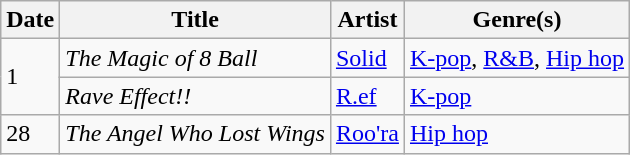<table class="wikitable" style="text-align: left;">
<tr>
<th>Date</th>
<th>Title</th>
<th>Artist</th>
<th>Genre(s)</th>
</tr>
<tr>
<td rowspan="2">1</td>
<td><em>The Magic of 8 Ball</em></td>
<td><a href='#'>Solid</a></td>
<td><a href='#'>K-pop</a>, <a href='#'>R&B</a>, <a href='#'>Hip hop</a></td>
</tr>
<tr>
<td><em>Rave Effect!!</em></td>
<td><a href='#'>R.ef</a></td>
<td><a href='#'>K-pop</a></td>
</tr>
<tr>
<td>28</td>
<td><em>The Angel Who Lost Wings</em></td>
<td><a href='#'>Roo'ra</a></td>
<td><a href='#'>Hip hop</a></td>
</tr>
</table>
